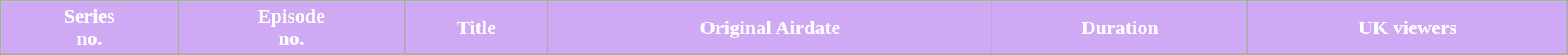<table class="wikitable plainrowheaders" style="width:100%; background:#fff;">
<tr style="color:white">
<th style="background:#D0A9F5;">Series<br>no.</th>
<th style="background:#D0A9F5;">Episode<br>no.</th>
<th style="background:#D0A9F5;">Title</th>
<th style="background:#D0A9F5;">Original Airdate</th>
<th style="background:#D0A9F5;">Duration</th>
<th style="background:#D0A9F5;">UK viewers<br>











</th>
</tr>
</table>
